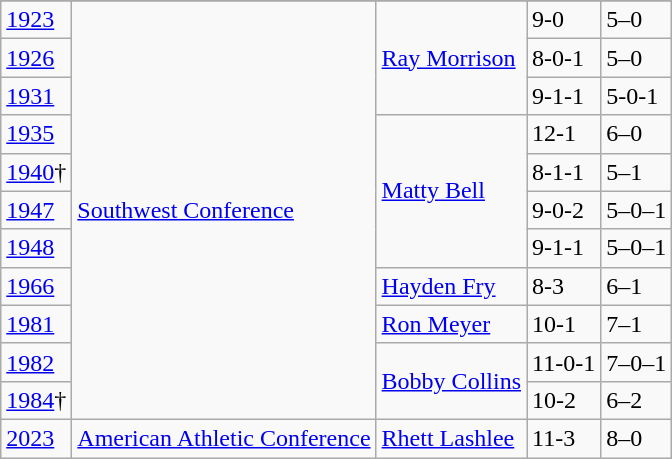<table class="wikitable">
<tr>
</tr>
<tr>
<td><a href='#'>1923</a></td>
<td rowspan="11"><a href='#'>Southwest Conference</a></td>
<td rowspan="3"><a href='#'>Ray Morrison</a></td>
<td>9-0</td>
<td>5–0</td>
</tr>
<tr>
<td><a href='#'>1926</a></td>
<td>8-0-1</td>
<td>5–0</td>
</tr>
<tr>
<td><a href='#'>1931</a></td>
<td>9-1-1</td>
<td>5-0-1</td>
</tr>
<tr>
<td><a href='#'>1935</a></td>
<td rowspan="4"><a href='#'>Matty Bell</a></td>
<td>12-1</td>
<td>6–0</td>
</tr>
<tr>
<td><a href='#'>1940</a>†</td>
<td>8-1-1</td>
<td>5–1</td>
</tr>
<tr>
<td><a href='#'>1947</a></td>
<td>9-0-2</td>
<td>5–0–1</td>
</tr>
<tr>
<td><a href='#'>1948</a></td>
<td>9-1-1</td>
<td>5–0–1</td>
</tr>
<tr>
<td><a href='#'>1966</a></td>
<td><a href='#'>Hayden Fry</a></td>
<td>8-3</td>
<td>6–1</td>
</tr>
<tr>
<td><a href='#'>1981</a></td>
<td><a href='#'>Ron Meyer</a></td>
<td>10-1</td>
<td>7–1</td>
</tr>
<tr>
<td><a href='#'>1982</a></td>
<td rowspan="2"><a href='#'>Bobby Collins</a></td>
<td>11-0-1</td>
<td>7–0–1</td>
</tr>
<tr>
<td><a href='#'>1984</a>†</td>
<td>10-2</td>
<td>6–2</td>
</tr>
<tr>
<td><a href='#'>2023</a></td>
<td><a href='#'>American Athletic Conference</a></td>
<td><a href='#'>Rhett Lashlee</a></td>
<td>11-3</td>
<td>8–0</td>
</tr>
</table>
